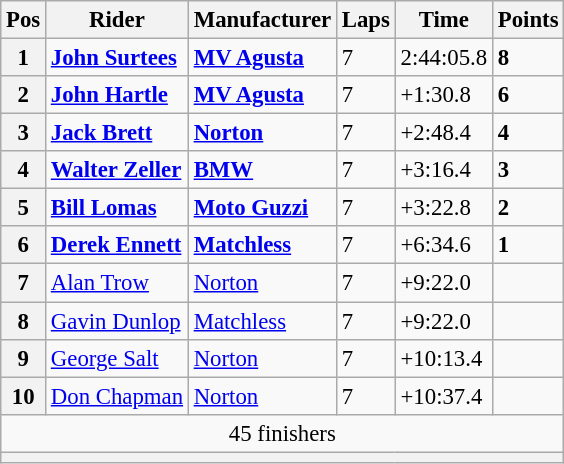<table class="wikitable" style="font-size: 95%;">
<tr>
<th>Pos</th>
<th>Rider</th>
<th>Manufacturer</th>
<th>Laps</th>
<th>Time</th>
<th>Points</th>
</tr>
<tr>
<th>1</th>
<td> <strong><a href='#'>John Surtees</a></strong></td>
<td><strong><a href='#'>MV Agusta</a></strong></td>
<td>7</td>
<td>2:44:05.8</td>
<td><strong>8</strong></td>
</tr>
<tr>
<th>2</th>
<td> <strong><a href='#'>John Hartle</a></strong></td>
<td><strong><a href='#'>MV Agusta</a></strong></td>
<td>7</td>
<td>+1:30.8</td>
<td><strong>6</strong></td>
</tr>
<tr>
<th>3</th>
<td> <strong><a href='#'>Jack Brett</a></strong></td>
<td><strong><a href='#'>Norton</a></strong></td>
<td>7</td>
<td>+2:48.4</td>
<td><strong>4</strong></td>
</tr>
<tr>
<th>4</th>
<td> <strong><a href='#'>Walter Zeller</a></strong></td>
<td><strong><a href='#'>BMW</a></strong></td>
<td>7</td>
<td>+3:16.4</td>
<td><strong>3</strong></td>
</tr>
<tr>
<th>5</th>
<td> <strong><a href='#'>Bill Lomas</a></strong></td>
<td><strong><a href='#'>Moto Guzzi</a></strong></td>
<td>7</td>
<td>+3:22.8</td>
<td><strong>2</strong></td>
</tr>
<tr>
<th>6</th>
<td> <strong><a href='#'>Derek Ennett</a></strong></td>
<td><strong><a href='#'>Matchless</a></strong></td>
<td>7</td>
<td>+6:34.6</td>
<td><strong>1</strong></td>
</tr>
<tr>
<th>7</th>
<td> <a href='#'>Alan Trow</a></td>
<td><a href='#'>Norton</a></td>
<td>7</td>
<td>+9:22.0</td>
<td></td>
</tr>
<tr>
<th>8</th>
<td> <a href='#'>Gavin Dunlop</a></td>
<td><a href='#'>Matchless</a></td>
<td>7</td>
<td>+9:22.0</td>
<td></td>
</tr>
<tr>
<th>9</th>
<td> <a href='#'>George Salt</a></td>
<td><a href='#'>Norton</a></td>
<td>7</td>
<td>+10:13.4</td>
<td></td>
</tr>
<tr>
<th>10</th>
<td> <a href='#'>Don Chapman</a></td>
<td><a href='#'>Norton</a></td>
<td>7</td>
<td>+10:37.4</td>
<td></td>
</tr>
<tr>
<td colspan=6 align=center>45 finishers</td>
</tr>
<tr>
<th colspan=6></th>
</tr>
</table>
